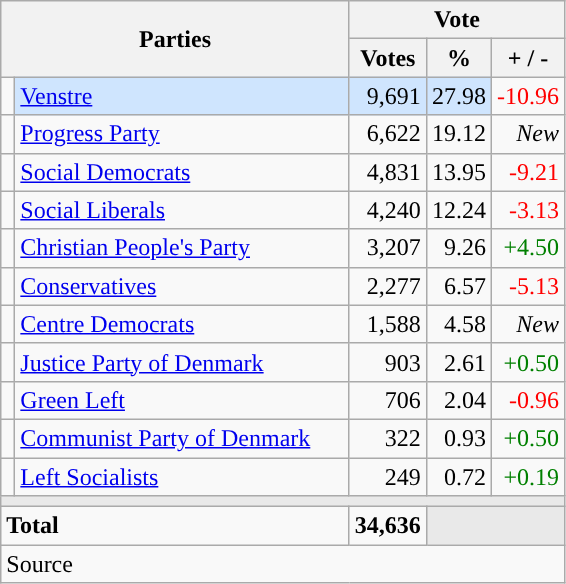<table class="wikitable" style="text-align:right;">
<tr>
<th style="text-align:centre;" rowspan="2" colspan="2" width="225">Parties</th>
<th colspan="3">Vote</th>
</tr>
<tr>
<th width="15">Votes</th>
<th width="15">%</th>
<th width="15">+ / -</th>
</tr>
<tr>
<td width="2" style="color:inherit;background:"></td>
<td bgcolor=#cfe5fe  align="left"><a href='#'>Venstre</a></td>
<td bgcolor=#cfe5fe>9,691</td>
<td bgcolor=#cfe5fe>27.98</td>
<td style=color:red;>-10.96</td>
</tr>
<tr>
<td width="2" style="color:inherit;background:"></td>
<td align="left"><a href='#'>Progress Party</a></td>
<td>6,622</td>
<td>19.12</td>
<td><em>New</em></td>
</tr>
<tr>
<td width="2" style="color:inherit;background:"></td>
<td align="left"><a href='#'>Social Democrats</a></td>
<td>4,831</td>
<td>13.95</td>
<td style=color:red;>-9.21</td>
</tr>
<tr>
<td width="2" style="color:inherit;background:"></td>
<td align="left"><a href='#'>Social Liberals</a></td>
<td>4,240</td>
<td>12.24</td>
<td style=color:red;>-3.13</td>
</tr>
<tr>
<td width="2" style="color:inherit;background:"></td>
<td align="left"><a href='#'>Christian People's Party</a></td>
<td>3,207</td>
<td>9.26</td>
<td style=color:green;>+4.50</td>
</tr>
<tr>
<td width="2" style="color:inherit;background:"></td>
<td align="left"><a href='#'>Conservatives</a></td>
<td>2,277</td>
<td>6.57</td>
<td style=color:red;>-5.13</td>
</tr>
<tr>
<td width="2" style="color:inherit;background:"></td>
<td align="left"><a href='#'>Centre Democrats</a></td>
<td>1,588</td>
<td>4.58</td>
<td><em>New</em></td>
</tr>
<tr>
<td width="2" style="color:inherit;background:"></td>
<td align="left"><a href='#'>Justice Party of Denmark</a></td>
<td>903</td>
<td>2.61</td>
<td style=color:green;>+0.50</td>
</tr>
<tr>
<td width="2" style="color:inherit;background:"></td>
<td align="left"><a href='#'>Green Left</a></td>
<td>706</td>
<td>2.04</td>
<td style=color:red;>-0.96</td>
</tr>
<tr>
<td width="2" style="color:inherit;background:"></td>
<td align="left"><a href='#'>Communist Party of Denmark</a></td>
<td>322</td>
<td>0.93</td>
<td style=color:green;>+0.50</td>
</tr>
<tr>
<td width="2" style="color:inherit;background:"></td>
<td align="left"><a href='#'>Left Socialists</a></td>
<td>249</td>
<td>0.72</td>
<td style=color:green;>+0.19</td>
</tr>
<tr>
<td colspan="7" bgcolor="#E9E9E9"></td>
</tr>
<tr>
<td align="left" colspan="2"><strong>Total</strong></td>
<td><strong>34,636</strong></td>
<td bgcolor="#E9E9E9" colspan="2"></td>
</tr>
<tr>
<td align="left" colspan="6">Source</td>
</tr>
</table>
